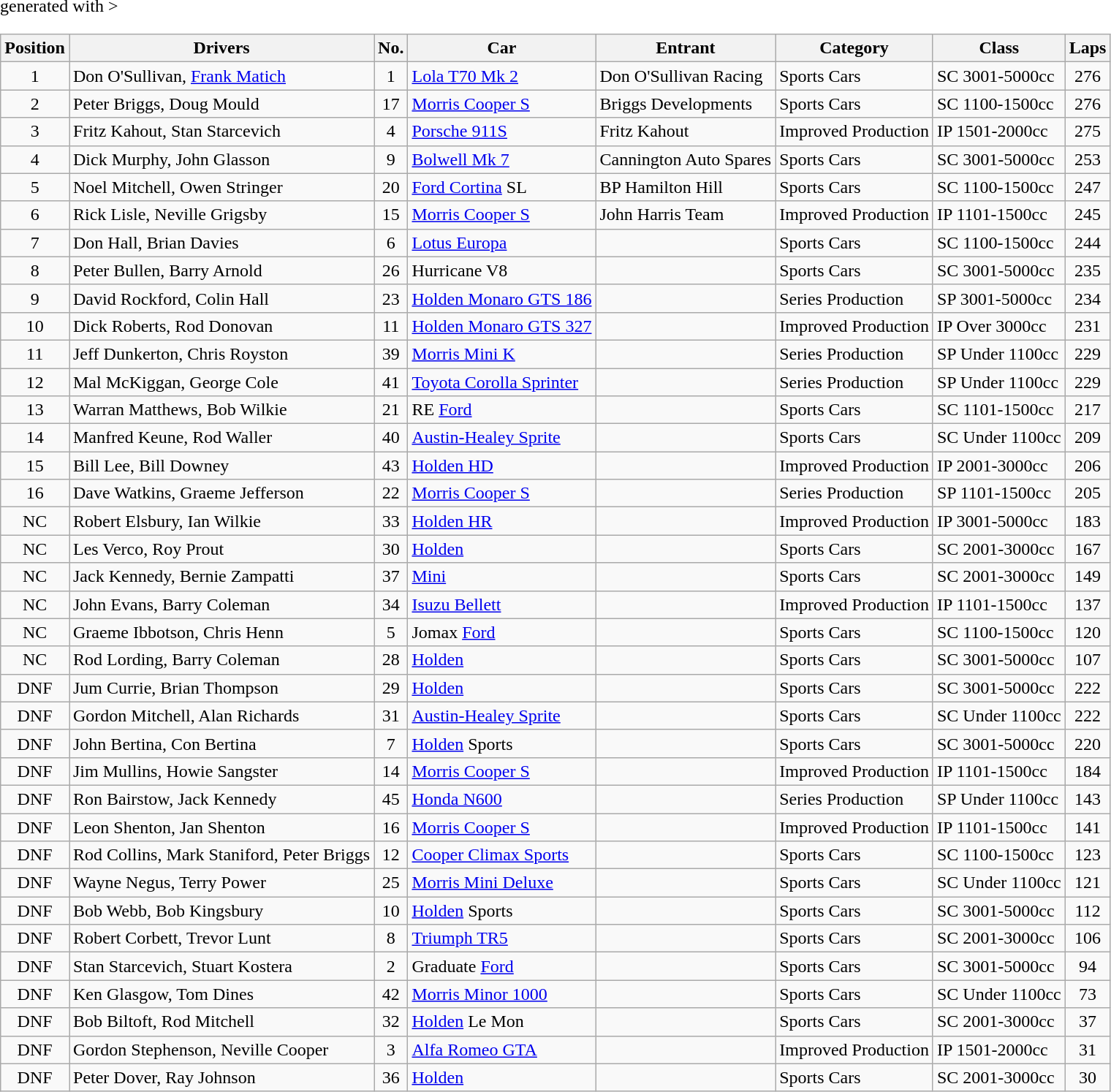<table class="wikitable" <hiddentext>generated with >
<tr>
<th>Position</th>
<th>Drivers</th>
<th>No.</th>
<th>Car</th>
<th>Entrant</th>
<th>Category</th>
<th>Class</th>
<th>Laps</th>
</tr>
<tr>
<td Height="12.75" align="center">1</td>
<td>Don O'Sullivan, <a href='#'>Frank Matich</a></td>
<td align="center">1</td>
<td><a href='#'>Lola T70 Mk 2</a></td>
<td>Don  O'Sullivan Racing</td>
<td>Sports Cars</td>
<td>SC 3001-5000cc</td>
<td align="center">276</td>
</tr>
<tr>
<td Height="12.75" align="center">2</td>
<td>Peter Briggs, Doug Mould</td>
<td align="center">17</td>
<td><a href='#'>Morris Cooper S</a></td>
<td>Briggs Developments</td>
<td>Sports Cars</td>
<td>SC 1100-1500cc</td>
<td align="center">276</td>
</tr>
<tr>
<td Height="12.75" align="center">3</td>
<td>Fritz Kahout, Stan Starcevich</td>
<td align="center">4</td>
<td><a href='#'>Porsche 911S</a></td>
<td>Fritz Kahout</td>
<td>Improved Production</td>
<td>IP 1501-2000cc</td>
<td align="center">275</td>
</tr>
<tr>
<td Height="12.75" align="center">4</td>
<td>Dick Murphy, John Glasson</td>
<td align="center">9</td>
<td><a href='#'>Bolwell Mk 7</a></td>
<td>Cannington Auto Spares</td>
<td>Sports Cars</td>
<td>SC 3001-5000cc</td>
<td align="center">253</td>
</tr>
<tr>
<td Height="12.75" align="center">5</td>
<td>Noel Mitchell, Owen Stringer</td>
<td align="center">20</td>
<td><a href='#'>Ford Cortina</a> SL</td>
<td>BP Hamilton Hill</td>
<td>Sports Cars</td>
<td>SC 1100-1500cc</td>
<td align="center">247</td>
</tr>
<tr>
<td Height="12.75" align="center">6</td>
<td>Rick Lisle, Neville Grigsby</td>
<td align="center">15</td>
<td><a href='#'>Morris Cooper S</a></td>
<td>John Harris Team</td>
<td>Improved Production</td>
<td>IP 1101-1500cc</td>
<td align="center">245</td>
</tr>
<tr>
<td Height="12.75" align="center">7</td>
<td>Don Hall, Brian Davies</td>
<td align="center">6</td>
<td><a href='#'>Lotus Europa</a></td>
<td></td>
<td>Sports Cars</td>
<td>SC 1100-1500cc</td>
<td align="center">244</td>
</tr>
<tr>
<td Height="12.75" align="center">8</td>
<td>Peter Bullen, Barry Arnold</td>
<td align="center">26</td>
<td>Hurricane V8</td>
<td></td>
<td>Sports Cars</td>
<td>SC 3001-5000cc</td>
<td align="center">235</td>
</tr>
<tr>
<td Height="12.75" align="center">9</td>
<td>David Rockford, Colin Hall</td>
<td align="center">23</td>
<td><a href='#'>Holden Monaro GTS 186</a></td>
<td></td>
<td>Series Production</td>
<td>SP 3001-5000cc</td>
<td align="center">234</td>
</tr>
<tr>
<td Height="12.75" align="center">10</td>
<td>Dick Roberts, Rod Donovan</td>
<td align="center">11</td>
<td><a href='#'>Holden Monaro GTS 327</a></td>
<td></td>
<td>Improved Production</td>
<td>IP Over 3000cc</td>
<td align="center">231</td>
</tr>
<tr>
<td Height="12.75" align="center">11</td>
<td>Jeff Dunkerton, Chris Royston</td>
<td align="center">39</td>
<td><a href='#'>Morris Mini K</a></td>
<td></td>
<td>Series Production</td>
<td>SP Under 1100cc</td>
<td align="center">229</td>
</tr>
<tr>
<td Height="12.75" align="center">12</td>
<td>Mal McKiggan, George Cole</td>
<td align="center">41</td>
<td><a href='#'>Toyota Corolla Sprinter</a></td>
<td></td>
<td>Series Production</td>
<td>SP Under 1100cc</td>
<td align="center">229</td>
</tr>
<tr>
<td Height="12.75" align="center">13</td>
<td>Warran Matthews, Bob Wilkie</td>
<td align="center">21</td>
<td>RE <a href='#'>Ford</a></td>
<td></td>
<td>Sports Cars</td>
<td>SC 1101-1500cc</td>
<td align="center">217</td>
</tr>
<tr>
<td Height="12.75" align="center">14</td>
<td>Manfred Keune, Rod Waller</td>
<td align="center">40</td>
<td><a href='#'>Austin-Healey Sprite</a></td>
<td></td>
<td>Sports Cars</td>
<td>SC Under 1100cc</td>
<td align="center">209</td>
</tr>
<tr>
<td Height="12.75" align="center">15</td>
<td>Bill Lee, Bill Downey</td>
<td align="center">43</td>
<td><a href='#'>Holden HD</a></td>
<td></td>
<td>Improved Production</td>
<td>IP 2001-3000cc</td>
<td align="center">206</td>
</tr>
<tr>
<td Height="12.75" align="center">16</td>
<td>Dave Watkins, Graeme Jefferson</td>
<td align="center">22</td>
<td><a href='#'>Morris Cooper S</a></td>
<td></td>
<td>Series Production</td>
<td>SP 1101-1500cc</td>
<td align="center">205</td>
</tr>
<tr>
<td Height="12.75" align="center">NC</td>
<td>Robert Elsbury, Ian Wilkie</td>
<td align="center">33</td>
<td><a href='#'>Holden HR</a></td>
<td></td>
<td>Improved Production</td>
<td>IP 3001-5000cc</td>
<td align="center">183</td>
</tr>
<tr>
<td Height="12.75" align="center">NC</td>
<td>Les Verco, Roy Prout</td>
<td align="center">30</td>
<td><a href='#'>Holden</a></td>
<td></td>
<td>Sports Cars</td>
<td>SC 2001-3000cc</td>
<td align="center">167</td>
</tr>
<tr>
<td Height="12.75" align="center">NC</td>
<td>Jack Kennedy, Bernie Zampatti</td>
<td align="center">37</td>
<td><a href='#'>Mini</a></td>
<td></td>
<td>Sports Cars</td>
<td>SC 2001-3000cc</td>
<td align="center">149</td>
</tr>
<tr>
<td Height="12.75" align="center">NC</td>
<td>John Evans, Barry Coleman</td>
<td align="center">34</td>
<td><a href='#'>Isuzu Bellett</a></td>
<td></td>
<td>Improved Production</td>
<td>IP 1101-1500cc</td>
<td align="center">137</td>
</tr>
<tr>
<td Height="12.75" align="center">NC</td>
<td>Graeme Ibbotson, Chris Henn</td>
<td align="center">5</td>
<td>Jomax <a href='#'>Ford</a></td>
<td></td>
<td>Sports Cars</td>
<td>SC 1100-1500cc</td>
<td align="center">120</td>
</tr>
<tr>
<td Height="12.75" align="center">NC</td>
<td>Rod Lording, Barry Coleman</td>
<td align="center">28</td>
<td><a href='#'>Holden</a></td>
<td></td>
<td>Sports Cars</td>
<td>SC 3001-5000cc</td>
<td align="center">107</td>
</tr>
<tr>
<td Height="12.75" align="center">DNF</td>
<td>Jum Currie, Brian Thompson</td>
<td align="center">29</td>
<td><a href='#'>Holden</a></td>
<td></td>
<td>Sports Cars</td>
<td>SC 3001-5000cc</td>
<td align="center">222</td>
</tr>
<tr>
<td Height="12.75" align="center">DNF</td>
<td>Gordon Mitchell, Alan Richards</td>
<td align="center">31</td>
<td><a href='#'>Austin-Healey Sprite</a></td>
<td></td>
<td>Sports Cars</td>
<td>SC Under 1100cc</td>
<td align="center">222</td>
</tr>
<tr>
<td Height="12.75" align="center">DNF</td>
<td>John Bertina, Con Bertina</td>
<td align="center">7</td>
<td><a href='#'>Holden</a> Sports</td>
<td></td>
<td>Sports Cars</td>
<td>SC 3001-5000cc</td>
<td align="center">220</td>
</tr>
<tr>
<td Height="12.75" align="center">DNF</td>
<td>Jim Mullins, Howie Sangster</td>
<td align="center">14</td>
<td><a href='#'>Morris Cooper S</a></td>
<td></td>
<td>Improved Production</td>
<td>IP 1101-1500cc</td>
<td align="center">184</td>
</tr>
<tr>
<td Height="12.75" align="center">DNF</td>
<td>Ron Bairstow, Jack Kennedy</td>
<td align="center">45</td>
<td><a href='#'>Honda N600</a></td>
<td></td>
<td>Series Production</td>
<td>SP Under 1100cc</td>
<td align="center">143</td>
</tr>
<tr>
<td Height="12.75" align="center">DNF</td>
<td>Leon Shenton, Jan Shenton</td>
<td align="center">16</td>
<td><a href='#'>Morris Cooper S</a></td>
<td></td>
<td>Improved Production</td>
<td>IP 1101-1500cc</td>
<td align="center">141</td>
</tr>
<tr>
<td Height="12.75" align="center">DNF</td>
<td>Rod Collins, Mark Staniford, Peter Briggs</td>
<td align="center">12</td>
<td><a href='#'>Cooper Climax Sports</a></td>
<td></td>
<td>Sports Cars</td>
<td>SC 1100-1500cc</td>
<td align="center">123</td>
</tr>
<tr>
<td Height="12.75" align="center">DNF</td>
<td>Wayne Negus, Terry Power</td>
<td align="center">25</td>
<td><a href='#'>Morris Mini Deluxe</a></td>
<td></td>
<td>Sports Cars</td>
<td>SC Under 1100cc</td>
<td align="center">121</td>
</tr>
<tr>
<td Height="12.75" align="center">DNF</td>
<td>Bob Webb, Bob Kingsbury</td>
<td align="center">10</td>
<td><a href='#'>Holden</a> Sports</td>
<td></td>
<td>Sports Cars</td>
<td>SC 3001-5000cc</td>
<td align="center">112</td>
</tr>
<tr>
<td Height="12.75" align="center">DNF</td>
<td>Robert Corbett, Trevor Lunt</td>
<td align="center">8</td>
<td><a href='#'>Triumph TR5</a></td>
<td></td>
<td>Sports Cars</td>
<td>SC 2001-3000cc</td>
<td align="center">106</td>
</tr>
<tr>
<td Height="12.75" align="center">DNF</td>
<td>Stan Starcevich, Stuart Kostera</td>
<td align="center">2</td>
<td>Graduate <a href='#'>Ford</a></td>
<td></td>
<td>Sports Cars</td>
<td>SC 3001-5000cc</td>
<td align="center">94</td>
</tr>
<tr>
<td Height="12.75" align="center">DNF</td>
<td>Ken Glasgow, Tom Dines</td>
<td align="center">42</td>
<td><a href='#'>Morris Minor 1000</a></td>
<td></td>
<td>Sports Cars</td>
<td>SC Under 1100cc</td>
<td align="center">73</td>
</tr>
<tr>
<td Height="12.75" align="center">DNF</td>
<td>Bob Biltoft, Rod Mitchell</td>
<td align="center">32</td>
<td><a href='#'>Holden</a> Le Mon</td>
<td></td>
<td>Sports Cars</td>
<td>SC 2001-3000cc</td>
<td align="center">37</td>
</tr>
<tr>
<td Height="12.75" align="center">DNF</td>
<td>Gordon Stephenson, Neville Cooper</td>
<td align="center">3</td>
<td><a href='#'>Alfa Romeo GTA</a></td>
<td></td>
<td>Improved Production</td>
<td>IP 1501-2000cc</td>
<td align="center">31</td>
</tr>
<tr>
<td Height="12.75" align="center">DNF</td>
<td>Peter Dover, Ray Johnson</td>
<td align="center">36</td>
<td><a href='#'>Holden</a></td>
<td></td>
<td>Sports Cars</td>
<td>SC 2001-3000cc</td>
<td align="center">30</td>
</tr>
</table>
